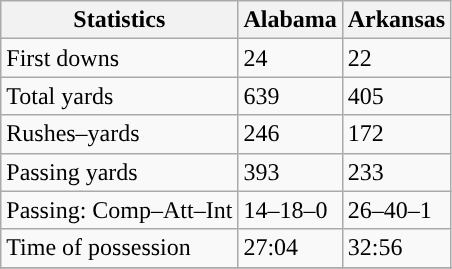<table class="wikitable" style="float: left;">
<tr>
<th>Statistics</th>
<th>Alabama</th>
<th>Arkansas</th>
</tr>
<tr>
<td>First downs</td>
<td>24</td>
<td>22</td>
</tr>
<tr>
<td>Total yards</td>
<td>639</td>
<td>405</td>
</tr>
<tr>
<td>Rushes–yards</td>
<td>246</td>
<td>172</td>
</tr>
<tr>
<td>Passing yards</td>
<td>393</td>
<td>233</td>
</tr>
<tr>
<td>Passing: Comp–Att–Int</td>
<td>14–18–0</td>
<td>26–40–1</td>
</tr>
<tr>
<td>Time of possession</td>
<td>27:04</td>
<td>32:56</td>
</tr>
<tr>
</tr>
</table>
